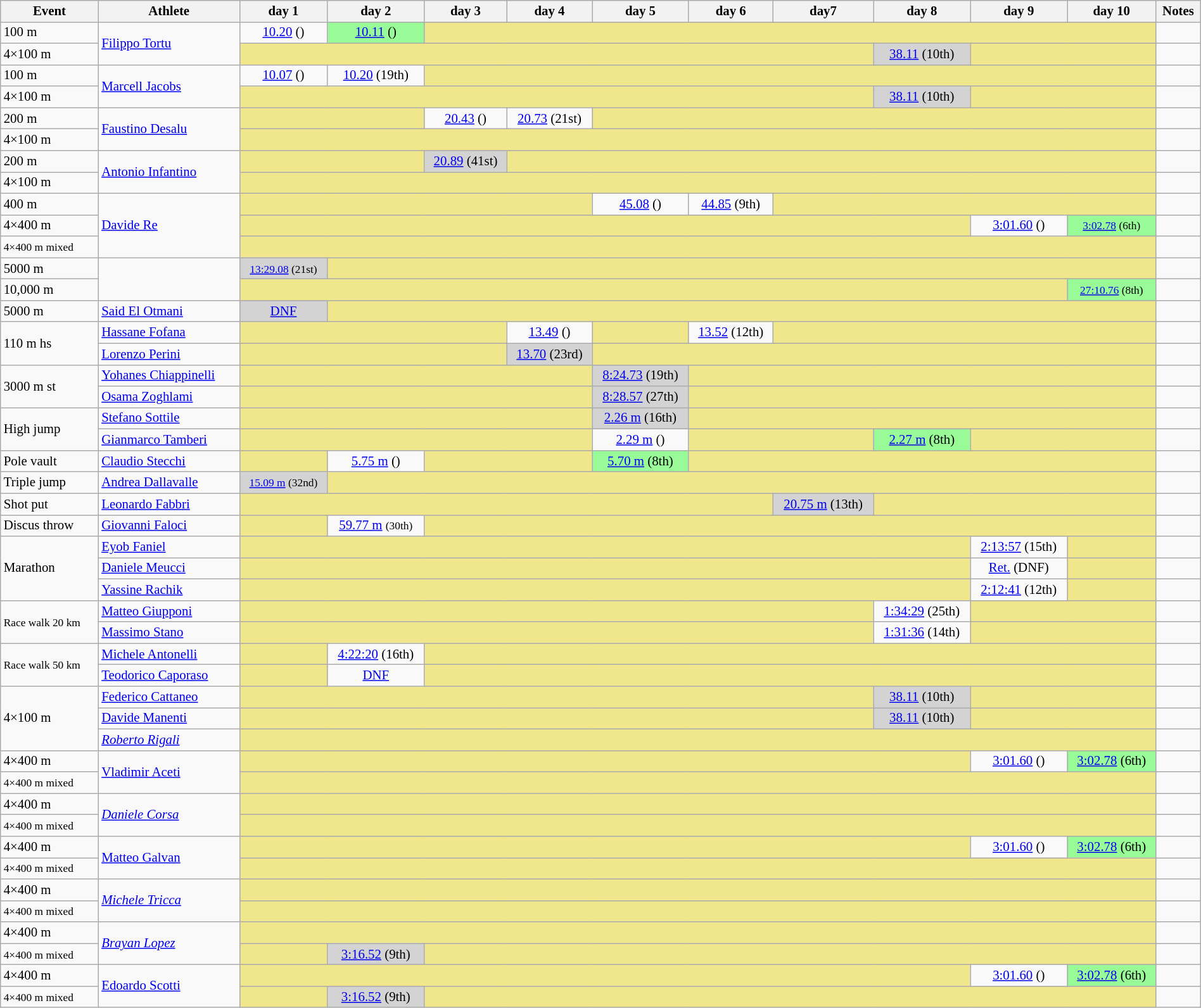<table class="wikitable sortable" width=100% style="font-size:87%; text-align:left;">
<tr>
<th>Event</th>
<th>Athlete</th>
<th>day 1</th>
<th>day 2</th>
<th>day 3</th>
<th>day 4</th>
<th>day 5</th>
<th>day 6</th>
<th>day7</th>
<th>day 8</th>
<th>day 9</th>
<th>day 10</th>
<th>Notes</th>
</tr>
<tr>
<td>100 m</td>
<td rowspan=2><a href='#'>Filippo Tortu</a></td>
<td align=center><a href='#'>10.20</a> ()</td>
<td bgcolor=palegreen align=center><a href='#'>10.11</a> ()</td>
<td colspan=8 bgcolor=khaki></td>
<td></td>
</tr>
<tr>
<td>4×100 m</td>
<td colspan=7 bgcolor=khaki></td>
<td bgcolor=lightgrey align=center><a href='#'>38.11</a> (10th)</td>
<td colspan=2 bgcolor=khaki></td>
<td align=center></td>
</tr>
<tr>
<td>100 m</td>
<td rowspan=2><a href='#'>Marcell Jacobs</a></td>
<td align=center><a href='#'>10.07</a> ()</td>
<td align=center><a href='#'>10.20</a> (19th)</td>
<td colspan=8 bgcolor=khaki></td>
<td></td>
</tr>
<tr>
<td>4×100 m</td>
<td colspan=7 bgcolor=khaki></td>
<td bgcolor=lightgrey align=center><a href='#'>38.11</a> (10th)</td>
<td colspan=2 bgcolor=khaki></td>
<td align=center></td>
</tr>
<tr>
<td>200 m</td>
<td rowspan=2><a href='#'>Faustino Desalu</a></td>
<td colspan=2 bgcolor=khaki></td>
<td align=center><a href='#'>20.43</a> ()</td>
<td align=center><a href='#'>20.73</a> (21st)</td>
<td colspan=6 bgcolor=khaki></td>
<td></td>
</tr>
<tr>
<td>4×100 m</td>
<td colspan=10 bgcolor=khaki></td>
<td></td>
</tr>
<tr>
<td>200 m</td>
<td rowspan=2><a href='#'>Antonio Infantino</a></td>
<td colspan=2 bgcolor=khaki></td>
<td bgcolor=lightgrey align=center><a href='#'>20.89</a> (41st)</td>
<td colspan=7 bgcolor=khaki></td>
<td align=center></td>
</tr>
<tr>
<td>4×100 m</td>
<td colspan=10 bgcolor=khaki></td>
<td></td>
</tr>
<tr>
<td>400 m</td>
<td rowspan=3><a href='#'>Davide Re</a></td>
<td colspan=4 bgcolor=khaki></td>
<td align=center><a href='#'>45.08</a> ()</td>
<td align=center><a href='#'>44.85</a> (9th)</td>
<td colspan=4 bgcolor=khaki></td>
<td></td>
</tr>
<tr>
<td>4×400 m</td>
<td colspan=8 bgcolor=khaki></td>
<td align=center><a href='#'>3:01.60</a> ()</td>
<td align=center bgcolor=palegreen><small><a href='#'>3:02.78</a> (6th)</small></td>
<td align=center></td>
</tr>
<tr>
<td><small>4×400 m mixed</small></td>
<td bgcolor=khaki colspan=10></td>
<td></td>
</tr>
<tr>
<td>5000 m</td>
<td rowspan=2></td>
<td align=center bgcolor=lightgrey><small><a href='#'>13:29.08</a> (21st)</small></td>
<td colspan=9 bgcolor=khaki></td>
<td align=center></td>
</tr>
<tr>
<td>10,000 m</td>
<td colspan=9 bgcolor=khaki></td>
<td bgcolor=palegreen align=center><small><a href='#'>27:10.76</a> (8th)</small></td>
<td align=center></td>
</tr>
<tr>
<td>5000 m</td>
<td><a href='#'>Said El Otmani</a></td>
<td align=center bgcolor=lightgrey><a href='#'>DNF</a></td>
<td colspan=9 bgcolor=khaki></td>
<td></td>
</tr>
<tr>
<td rowspan=2>110 m hs</td>
<td><a href='#'>Hassane Fofana</a></td>
<td colspan=3 bgcolor=khaki></td>
<td align=center><a href='#'>13.49</a> ()</td>
<td colspan=1 bgcolor=khaki></td>
<td align=center><a href='#'>13.52</a> (12th)</td>
<td colspan=4 bgcolor=khaki></td>
<td></td>
</tr>
<tr>
<td><a href='#'>Lorenzo Perini</a></td>
<td colspan=3 bgcolor=khaki></td>
<td bgcolor=lightgrey align=center><a href='#'>13.70</a> (23rd)</td>
<td colspan=6 bgcolor=khaki></td>
<td></td>
</tr>
<tr>
<td rowspan=2>3000 m st</td>
<td><a href='#'>Yohanes Chiappinelli</a></td>
<td colspan=4 bgcolor=khaki></td>
<td bgcolor=lightgrey align=center><a href='#'>8:24.73</a> (19th)</td>
<td colspan=5 bgcolor=khaki></td>
<td></td>
</tr>
<tr>
<td><a href='#'>Osama Zoghlami</a></td>
<td colspan=4 bgcolor=khaki></td>
<td bgcolor=lightgrey align=center><a href='#'>8:28.57</a> (27th)</td>
<td colspan=5 bgcolor=khaki></td>
<td></td>
</tr>
<tr>
<td rowspan=2>High jump</td>
<td><a href='#'>Stefano Sottile</a></td>
<td colspan=4 bgcolor=khaki></td>
<td bgcolor=lightgrey align=center><a href='#'>2.26 m</a> (16th)</td>
<td colspan=5 bgcolor=khaki></td>
<td></td>
</tr>
<tr>
<td><a href='#'>Gianmarco Tamberi</a></td>
<td colspan=4 bgcolor=khaki></td>
<td align=center><a href='#'>2.29 m</a> ()</td>
<td colspan=2 bgcolor=khaki></td>
<td bgcolor=palegreen align=center><a href='#'>2.27 m</a> (8th)</td>
<td colspan=2 bgcolor=khaki></td>
<td></td>
</tr>
<tr>
<td>Pole vault</td>
<td><a href='#'>Claudio Stecchi</a></td>
<td colspan=1 bgcolor=khaki></td>
<td align=center><a href='#'>5.75 m</a> ()</td>
<td colspan=2 bgcolor=khaki></td>
<td bgcolor=palegreen align=center><a href='#'>5.70 m</a> (8th)</td>
<td colspan=5 bgcolor=khaki></td>
<td></td>
</tr>
<tr>
<td>Triple jump</td>
<td><a href='#'>Andrea Dallavalle</a></td>
<td align=center bgcolor=lightgrey><small><a href='#'>15.09 m</a> (32nd)</small></td>
<td colspan=9 bgcolor=khaki></td>
<td></td>
</tr>
<tr>
<td>Shot put</td>
<td><a href='#'>Leonardo Fabbri</a></td>
<td colspan=6 bgcolor=khaki></td>
<td bgcolor=lightgrey align=center><a href='#'>20.75 m</a> (13th)</td>
<td colspan=3 bgcolor=khaki></td>
<td align=center></td>
</tr>
<tr>
<td>Discus throw</td>
<td><a href='#'>Giovanni Faloci</a></td>
<td colspan=1 bgcolor=khaki></td>
<td align=center><a href='#'>59.77 m</a> <small>(30th)</small></td>
<td colspan=8 bgcolor=khaki></td>
<td></td>
</tr>
<tr>
<td rowspan=3>Marathon</td>
<td><a href='#'>Eyob Faniel</a></td>
<td colspan=8 bgcolor=khaki></td>
<td align=center><a href='#'>2:13:57</a> (15th)</td>
<td colspan=1 bgcolor=khaki></td>
<td align=center></td>
</tr>
<tr>
<td><a href='#'>Daniele Meucci</a></td>
<td colspan=8 bgcolor=khaki></td>
<td align=center><a href='#'>Ret.</a> (DNF)</td>
<td colspan=1 bgcolor=khaki></td>
<td></td>
</tr>
<tr>
<td><a href='#'>Yassine Rachik</a></td>
<td colspan=8 bgcolor=khaki></td>
<td align=center><a href='#'>2:12:41</a> (12th)</td>
<td colspan=1 bgcolor=khaki></td>
<td></td>
</tr>
<tr>
<td rowspan=2><small>Race walk 20 km</small></td>
<td><a href='#'>Matteo Giupponi</a></td>
<td colspan=7 bgcolor=khaki></td>
<td align=center><a href='#'>1:34:29</a> (25th)</td>
<td colspan=2 bgcolor=khaki></td>
<td></td>
</tr>
<tr>
<td><a href='#'>Massimo Stano</a></td>
<td colspan=7 bgcolor=khaki></td>
<td align=center><a href='#'>1:31:36</a> (14th)</td>
<td colspan=2 bgcolor=khaki></td>
<td></td>
</tr>
<tr>
<td rowspan=2><small>Race walk 50 km</small></td>
<td><a href='#'>Michele Antonelli</a></td>
<td bgcolor=khaki colspan=1></td>
<td align=center><a href='#'>4:22:20</a> (16th)</td>
<td bgcolor=khaki colspan=8></td>
<td></td>
</tr>
<tr>
<td><a href='#'>Teodorico Caporaso</a></td>
<td bgcolor=khaki colspan=1></td>
<td align=center><a href='#'>DNF</a></td>
<td bgcolor=khaki colspan=8></td>
<td></td>
</tr>
<tr>
<td rowspan=3>4×100 m</td>
<td><a href='#'>Federico Cattaneo</a></td>
<td colspan=7 bgcolor=khaki></td>
<td bgcolor=lightgrey align=center><a href='#'>38.11</a> (10th)</td>
<td colspan=2 bgcolor=khaki></td>
<td align=center></td>
</tr>
<tr>
<td><a href='#'>Davide Manenti</a></td>
<td colspan=7 bgcolor=khaki></td>
<td bgcolor=lightgrey align=center><a href='#'>38.11</a> (10th)</td>
<td colspan=2 bgcolor=khaki></td>
<td align=center></td>
</tr>
<tr>
<td><em><a href='#'>Roberto Rigali</a></em></td>
<td bgcolor=khaki colspan=10></td>
<td></td>
</tr>
<tr>
<td>4×400 m</td>
<td rowspan=2><a href='#'>Vladimir Aceti</a></td>
<td colspan=8 bgcolor=khaki></td>
<td align=center><a href='#'>3:01.60</a> ()</td>
<td align=center bgcolor=palegreen><a href='#'>3:02.78</a> (6th)</td>
<td align=center></td>
</tr>
<tr>
<td><small>4×400 m mixed</small></td>
<td bgcolor=khaki colspan=10></td>
<td></td>
</tr>
<tr>
<td>4×400 m</td>
<td rowspan=2><em><a href='#'>Daniele Corsa</a></em></td>
<td colspan=10 bgcolor=khaki></td>
<td></td>
</tr>
<tr>
<td><small>4×400 m mixed</small></td>
<td bgcolor=khaki colspan=10></td>
<td></td>
</tr>
<tr>
<td>4×400 m</td>
<td rowspan=2><a href='#'>Matteo Galvan</a></td>
<td colspan=8 bgcolor=khaki></td>
<td align=center><a href='#'>3:01.60</a> ()</td>
<td align=center bgcolor=palegreen><a href='#'>3:02.78</a> (6th)</td>
<td align=center></td>
</tr>
<tr>
<td><small>4×400 m mixed</small></td>
<td bgcolor=khaki colspan=10></td>
<td></td>
</tr>
<tr>
<td>4×400 m</td>
<td rowspan=2><em><a href='#'>Michele Tricca</a></em></td>
<td colspan=10 bgcolor=khaki></td>
<td></td>
</tr>
<tr>
<td><small>4×400 m mixed</small></td>
<td bgcolor=khaki colspan=10></td>
<td></td>
</tr>
<tr>
<td>4×400 m</td>
<td rowspan=2><em><a href='#'>Brayan Lopez</a></em></td>
<td colspan=10 bgcolor=khaki></td>
<td></td>
</tr>
<tr>
<td><small>4×400 m mixed</small></td>
<td colspan=1 bgcolor=khaki></td>
<td bgcolor=lightgrey align=center><a href='#'>3:16.52</a> (9th)</td>
<td colspan=8 bgcolor=khaki></td>
<td></td>
</tr>
<tr>
<td>4×400 m</td>
<td rowspan=2><a href='#'>Edoardo Scotti</a></td>
<td colspan=8 bgcolor=khaki></td>
<td align=center><a href='#'>3:01.60</a> ()</td>
<td align=center bgcolor=palegreen><a href='#'>3:02.78</a> (6th)</td>
<td align=center></td>
</tr>
<tr>
<td><small>4×400 m mixed</small></td>
<td colspan=1 bgcolor=khaki></td>
<td bgcolor=lightgrey align=center><a href='#'>3:16.52</a> (9th)</td>
<td colspan=8 bgcolor=khaki></td>
<td></td>
</tr>
</table>
